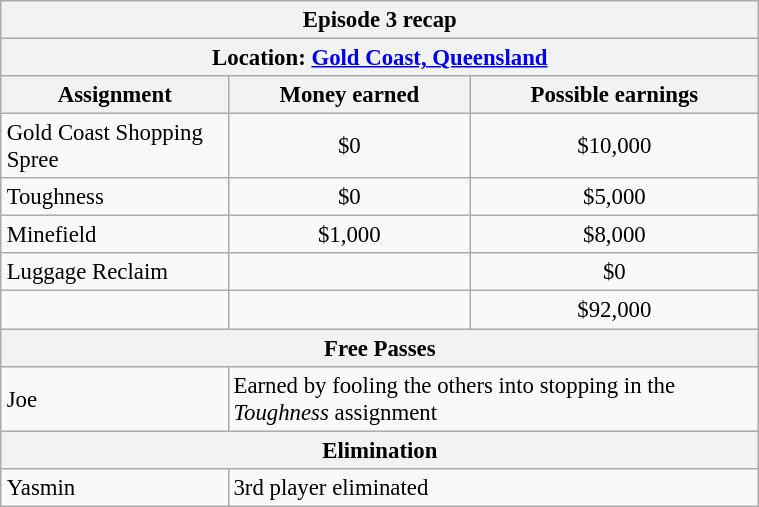<table class="wikitable" style="font-size: 95%; margin: 10px" align="right" width="40%">
<tr>
<th colspan=3>Episode 3 recap</th>
</tr>
<tr>
<th colspan=3>Location: <a href='#'>Gold Coast, Queensland</a></th>
</tr>
<tr>
<th>Assignment</th>
<th>Money earned</th>
<th>Possible earnings</th>
</tr>
<tr>
<td>Gold Coast Shopping Spree</td>
<td align="center">$0</td>
<td align="center">$10,000</td>
</tr>
<tr>
<td>Toughness</td>
<td align="center">$0</td>
<td align="center">$5,000</td>
</tr>
<tr>
<td>Minefield</td>
<td align="center">$1,000</td>
<td align="center">$8,000</td>
</tr>
<tr>
<td>Luggage Reclaim</td>
<td align="center"></td>
<td align="center">$0</td>
</tr>
<tr>
<td><strong></strong></td>
<td align="center"><strong></strong></td>
<td align="center">$92,000</td>
</tr>
<tr>
<th colspan=3>Free Passes</th>
</tr>
<tr>
<td>Joe</td>
<td colspan=2>Earned by fooling the others into stopping in the <em>Toughness</em> assignment</td>
</tr>
<tr>
<th colspan=3>Elimination</th>
</tr>
<tr>
<td>Yasmin</td>
<td colspan=2>3rd player eliminated</td>
</tr>
</table>
